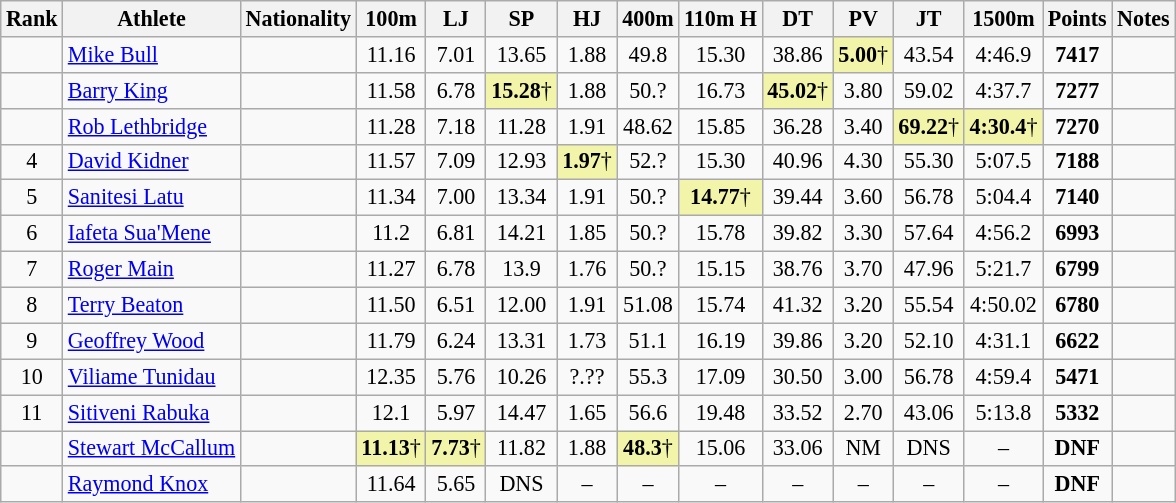<table class="wikitable sortable" style=" text-align:center; font-size:92%;">
<tr>
<th scope=col>Rank</th>
<th scope=col>Athlete</th>
<th scope=col>Nationality</th>
<th scope=col>100m</th>
<th scope=col>LJ</th>
<th scope=col>SP</th>
<th scope=col>HJ</th>
<th scope=col>400m</th>
<th scope=col>110m H</th>
<th scope=col>DT</th>
<th scope=col>PV</th>
<th scope=col>JT</th>
<th scope=col>1500m</th>
<th scope=col>Points</th>
<th scope=col>Notes</th>
</tr>
<tr>
<td></td>
<td style="text-align:left;"><a href='#'>Mike Bull</a></td>
<td style="text-align:left;"></td>
<td>11.16</td>
<td>7.01</td>
<td>13.65</td>
<td>1.88</td>
<td>49.8</td>
<td>15.30</td>
<td>38.86</td>
<td style="background-color:#f2f5a9;"><strong>5.00</strong>†</td>
<td>43.54</td>
<td>4:46.9</td>
<td><strong>7417</strong></td>
<td></td>
</tr>
<tr>
<td></td>
<td style="text-align:left;"><a href='#'>Barry King</a></td>
<td style="text-align:left;"></td>
<td>11.58</td>
<td>6.78</td>
<td style="background-color:#f2f5a9;"><strong>15.28</strong>†</td>
<td>1.88</td>
<td data-sort-value="50.2">50.?</td>
<td>16.73</td>
<td style="background-color:#f2f5a9;"><strong>45.02</strong>†</td>
<td>3.80</td>
<td>59.02</td>
<td>4:37.7</td>
<td><strong>7277</strong></td>
<td></td>
</tr>
<tr>
<td></td>
<td style="text-align:left;"><a href='#'>Rob Lethbridge</a></td>
<td style="text-align:left;"></td>
<td>11.28</td>
<td>7.18</td>
<td>11.28</td>
<td>1.91</td>
<td>48.62</td>
<td>15.85</td>
<td>36.28</td>
<td>3.40</td>
<td style="background-color:#f2f5a9;"><strong>69.22</strong>†</td>
<td style="background-color:#f2f5a9;"><strong>4:30.4</strong>†</td>
<td><strong>7270</strong></td>
<td></td>
</tr>
<tr>
<td>4</td>
<td style="text-align:left;"><a href='#'>David Kidner</a></td>
<td style="text-align:left;"></td>
<td>11.57</td>
<td>7.09</td>
<td>12.93</td>
<td style="background-color:#f2f5a9;"><strong>1.97</strong>†</td>
<td data-sort-value="52.0">52.?</td>
<td>15.30</td>
<td>40.96</td>
<td>4.30</td>
<td>55.30</td>
<td>5:07.5</td>
<td><strong>7188</strong></td>
<td></td>
</tr>
<tr>
<td>5</td>
<td style="text-align:left;"><a href='#'>Sanitesi Latu</a></td>
<td style="text-align:left;"></td>
<td>11.34</td>
<td>7.00</td>
<td>13.34</td>
<td>1.91</td>
<td data-sort-value="50.1">50.?</td>
<td style="background-color:#f2f5a9;"><strong>14.77</strong>†</td>
<td>39.44</td>
<td>3.60</td>
<td>56.78</td>
<td>5:04.4</td>
<td><strong>7140</strong></td>
<td></td>
</tr>
<tr>
<td>6</td>
<td style="text-align:left;"><a href='#'>Iafeta Sua'Mene</a></td>
<td style="text-align:left;"></td>
<td>11.2</td>
<td>6.81</td>
<td>14.21</td>
<td>1.85</td>
<td data-sort-value="50.3">50.?</td>
<td>15.78</td>
<td>39.82</td>
<td>3.30</td>
<td>57.64</td>
<td>4:56.2</td>
<td><strong>6993</strong></td>
<td></td>
</tr>
<tr>
<td>7</td>
<td style="text-align:left;"><a href='#'>Roger Main</a></td>
<td style="text-align:left;"></td>
<td>11.27</td>
<td>6.78</td>
<td>13.9</td>
<td>1.76</td>
<td data-sort-value="50.0">50.?</td>
<td>15.15</td>
<td>38.76</td>
<td>3.70</td>
<td>47.96</td>
<td>5:21.7</td>
<td><strong>6799</strong></td>
<td></td>
</tr>
<tr>
<td>8</td>
<td style="text-align:left;"><a href='#'>Terry Beaton</a></td>
<td style="text-align:left;"></td>
<td>11.50</td>
<td>6.51</td>
<td>12.00</td>
<td>1.91</td>
<td>51.08</td>
<td>15.74</td>
<td>41.32</td>
<td>3.20</td>
<td>55.54</td>
<td>4:50.02</td>
<td><strong>6780</strong></td>
<td></td>
</tr>
<tr>
<td>9</td>
<td style="text-align:left;"><a href='#'>Geoffrey Wood</a></td>
<td style="text-align:left;"></td>
<td>11.79</td>
<td>6.24</td>
<td>13.31</td>
<td>1.73</td>
<td>51.1</td>
<td>16.19</td>
<td>39.86</td>
<td>3.20</td>
<td>52.10</td>
<td>4:31.1</td>
<td><strong>6622</strong></td>
<td></td>
</tr>
<tr>
<td>10</td>
<td style="text-align:left;"><a href='#'>Viliame Tunidau</a></td>
<td style="text-align:left;"></td>
<td>12.35</td>
<td>5.76</td>
<td>10.26</td>
<td data-sort-value="0.01">?.??</td>
<td>55.3</td>
<td>17.09</td>
<td>30.50</td>
<td>3.00</td>
<td>56.78</td>
<td>4:59.4</td>
<td><strong>5471</strong></td>
<td></td>
</tr>
<tr>
<td>11</td>
<td style="text-align:left;"><a href='#'>Sitiveni Rabuka</a></td>
<td style="text-align:left;"></td>
<td>12.1</td>
<td>5.97</td>
<td>14.47</td>
<td>1.65</td>
<td>56.6</td>
<td>19.48</td>
<td>33.52</td>
<td>2.70</td>
<td>43.06</td>
<td>5:13.8</td>
<td><strong>5332</strong></td>
<td></td>
</tr>
<tr>
<td data-sort-value="12"></td>
<td style="text-align:left;"><a href='#'>Stewart McCallum</a></td>
<td style="text-align:left;"></td>
<td style="background-color:#f2f5a9;"><strong>11.13</strong>†</td>
<td style="background-color:#f2f5a9;"><strong>7.73</strong>†</td>
<td>11.82</td>
<td>1.88</td>
<td style="background-color:#f2f5a9;"><strong>48.3</strong>†</td>
<td>15.06</td>
<td>33.06</td>
<td data-sort-value="0.01">NM</td>
<td data-sort-value="00.01">DNS</td>
<td data-sort-value="9:99.99">–</td>
<td data-sort-value="0"><strong>DNF</strong></td>
<td></td>
</tr>
<tr>
<td data-sort-value="13"></td>
<td style="text-align:left;"><a href='#'>Raymond Knox</a></td>
<td style="text-align:left;"></td>
<td>11.64</td>
<td>5.65</td>
<td data-sort-value="00.00">DNS</td>
<td data-sort-value="0.00">–</td>
<td data-sort-value="99.99">–</td>
<td data-sort-value="99.99">–</td>
<td data-sort-value="00.00">–</td>
<td data-sort-value="0.00">–</td>
<td data-sort-value="00.00">–</td>
<td data-sort-value="9:99.99">–</td>
<td data-sort-value="0"><strong>DNF</strong></td>
<td></td>
</tr>
</table>
